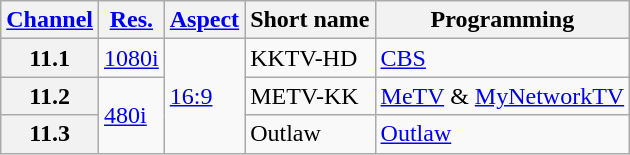<table class="wikitable">
<tr>
<th scope = "col"><a href='#'>Channel</a></th>
<th scope = "col"><a href='#'>Res.</a></th>
<th scope = "col"><a href='#'>Aspect</a></th>
<th scope = "col">Short name</th>
<th scope = "col">Programming</th>
</tr>
<tr>
<th scope = "col">11.1</th>
<td><a href='#'>1080i</a></td>
<td rowspan=3><a href='#'>16:9</a></td>
<td>KKTV-HD</td>
<td><a href='#'>CBS</a></td>
</tr>
<tr>
<th scope = "col">11.2</th>
<td rowspan=2><a href='#'>480i</a></td>
<td>METV-KK</td>
<td><a href='#'>MeTV</a> & <a href='#'>MyNetworkTV</a></td>
</tr>
<tr>
<th scope = "col">11.3</th>
<td>Outlaw</td>
<td><a href='#'>Outlaw</a></td>
</tr>
</table>
